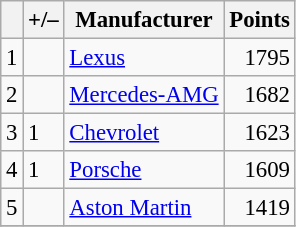<table class="wikitable" style="font-size: 95%;">
<tr>
<th scope="col"></th>
<th scope="col">+/–</th>
<th scope="col">Manufacturer</th>
<th scope="col">Points</th>
</tr>
<tr>
<td align=center>1</td>
<td align="left"></td>
<td> <a href='#'>Lexus</a></td>
<td align=right>1795</td>
</tr>
<tr>
<td align=center>2</td>
<td align="left"></td>
<td> <a href='#'>Mercedes-AMG</a></td>
<td align=right>1682</td>
</tr>
<tr>
<td align=center>3</td>
<td align="left"> 1</td>
<td> <a href='#'>Chevrolet</a></td>
<td align=right>1623</td>
</tr>
<tr>
<td align=center>4</td>
<td align="left"> 1</td>
<td> <a href='#'>Porsche</a></td>
<td align=right>1609</td>
</tr>
<tr>
<td align=center>5</td>
<td align="left"></td>
<td> <a href='#'>Aston Martin</a></td>
<td align=right>1419</td>
</tr>
<tr>
</tr>
</table>
